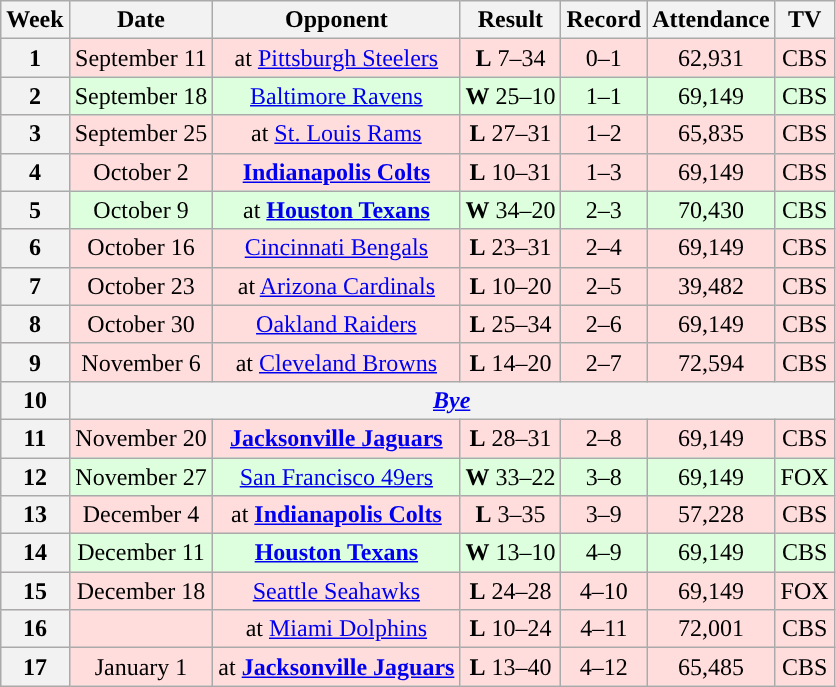<table class="wikitable" style="text-align:center">
<tr>
<th>Week</th>
<th>Date</th>
<th>Opponent</th>
<th>Result</th>
<th>Record</th>
<th>Attendance</th>
<th>TV</th>
</tr>
<tr bgcolor="#ffdddd">
<th>1</th>
<td>September 11</td>
<td>at <a href='#'>Pittsburgh Steelers</a></td>
<td><strong>L</strong> 7–34</td>
<td>0–1</td>
<td>62,931</td>
<td>CBS</td>
</tr>
<tr bgcolor="#ddffdd">
<th>2</th>
<td>September 18</td>
<td><a href='#'>Baltimore Ravens</a></td>
<td><strong>W</strong> 25–10</td>
<td>1–1</td>
<td>69,149</td>
<td>CBS</td>
</tr>
<tr bgcolor="#ffdddd">
<th>3</th>
<td>September 25</td>
<td>at <a href='#'>St. Louis Rams</a></td>
<td><strong>L</strong> 27–31</td>
<td>1–2</td>
<td>65,835</td>
<td>CBS</td>
</tr>
<tr bgcolor="#ffdddd">
<th>4</th>
<td>October 2</td>
<td><strong><a href='#'>Indianapolis Colts</a></strong></td>
<td><strong>L</strong> 10–31</td>
<td>1–3</td>
<td>69,149</td>
<td>CBS</td>
</tr>
<tr bgcolor="#ddffdd">
<th>5</th>
<td>October 9</td>
<td>at <strong><a href='#'>Houston Texans</a></strong></td>
<td><strong>W</strong> 34–20</td>
<td>2–3</td>
<td>70,430</td>
<td>CBS</td>
</tr>
<tr bgcolor="#ffdddd">
<th>6</th>
<td>October 16</td>
<td><a href='#'>Cincinnati Bengals</a></td>
<td><strong>L</strong> 23–31</td>
<td>2–4</td>
<td>69,149</td>
<td>CBS</td>
</tr>
<tr bgcolor="#ffdddd">
<th>7</th>
<td>October 23</td>
<td>at <a href='#'>Arizona Cardinals</a></td>
<td><strong>L</strong> 10–20</td>
<td>2–5</td>
<td>39,482</td>
<td>CBS</td>
</tr>
<tr bgcolor="#ffdddd">
<th>8</th>
<td>October 30</td>
<td><a href='#'>Oakland Raiders</a></td>
<td><strong>L</strong> 25–34</td>
<td>2–6</td>
<td>69,149</td>
<td>CBS</td>
</tr>
<tr bgcolor="#ffdddd">
<th>9</th>
<td>November 6</td>
<td>at <a href='#'>Cleveland Browns</a></td>
<td><strong>L</strong> 14–20</td>
<td>2–7</td>
<td>72,594</td>
<td>CBS</td>
</tr>
<tr>
<th>10</th>
<th colspan="6"><em><a href='#'>Bye</a></em></th>
</tr>
<tr bgcolor="#ffdddd">
<th>11</th>
<td>November 20</td>
<td><strong><a href='#'>Jacksonville Jaguars</a></strong></td>
<td><strong>L</strong> 28–31</td>
<td>2–8</td>
<td>69,149</td>
<td>CBS</td>
</tr>
<tr bgcolor="#ddffdd">
<th>12</th>
<td>November 27</td>
<td><a href='#'>San Francisco 49ers</a></td>
<td><strong>W</strong> 33–22</td>
<td>3–8</td>
<td>69,149</td>
<td>FOX</td>
</tr>
<tr bgcolor="#ffdddd">
<th>13</th>
<td>December 4</td>
<td>at <strong><a href='#'>Indianapolis Colts</a></strong></td>
<td><strong>L</strong> 3–35</td>
<td>3–9</td>
<td>57,228</td>
<td>CBS</td>
</tr>
<tr bgcolor="#ddffdd">
<th>14</th>
<td>December 11</td>
<td><strong><a href='#'>Houston Texans</a></strong></td>
<td><strong>W</strong> 13–10</td>
<td>4–9</td>
<td>69,149</td>
<td>CBS</td>
</tr>
<tr bgcolor="#ffdddd">
<th>15</th>
<td>December 18</td>
<td><a href='#'>Seattle Seahawks</a></td>
<td><strong>L</strong> 24–28</td>
<td>4–10</td>
<td>69,149</td>
<td>FOX</td>
</tr>
<tr bgcolor="#ffdddd">
<th>16</th>
<td></td>
<td>at <a href='#'>Miami Dolphins</a></td>
<td><strong>L</strong> 10–24</td>
<td>4–11</td>
<td>72,001</td>
<td>CBS</td>
</tr>
<tr bgcolor="#ffdddd">
<th>17</th>
<td>January 1</td>
<td>at <strong><a href='#'>Jacksonville Jaguars</a></strong></td>
<td><strong>L</strong> 13–40</td>
<td>4–12</td>
<td>65,485</td>
<td>CBS</td>
</tr>
</table>
